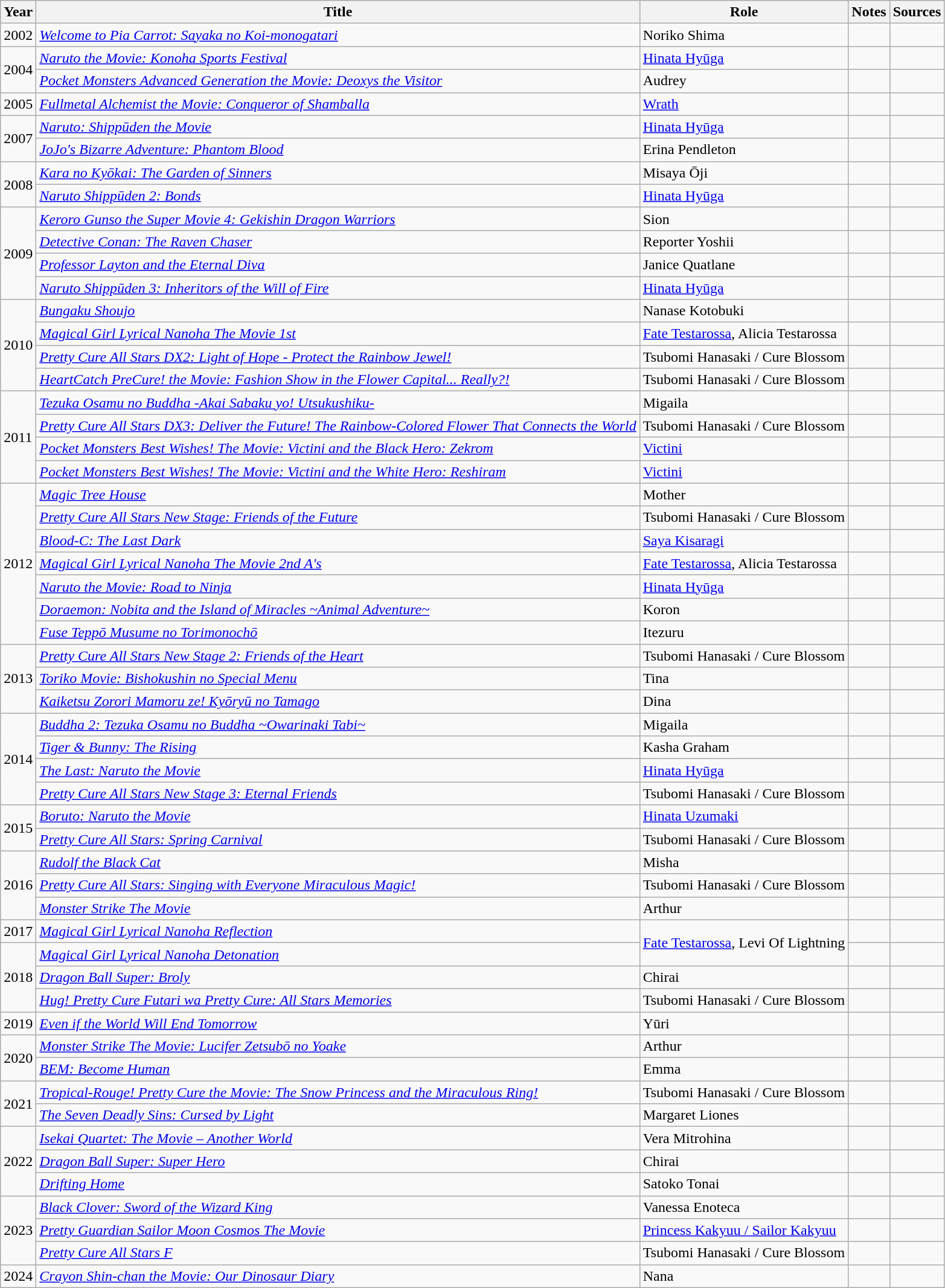<table class="wikitable sortable">
<tr>
<th>Year</th>
<th>Title</th>
<th>Role</th>
<th class="unsortable">Notes</th>
<th class="unsortable">Sources</th>
</tr>
<tr>
<td>2002</td>
<td><em><a href='#'>Welcome to Pia Carrot: Sayaka no Koi-monogatari</a></em></td>
<td>Noriko Shima</td>
<td></td>
<td></td>
</tr>
<tr>
<td rowspan="2">2004</td>
<td><em><a href='#'>Naruto the Movie: Konoha Sports Festival</a></em></td>
<td><a href='#'>Hinata Hyūga</a></td>
<td></td>
<td></td>
</tr>
<tr>
<td><em><a href='#'>Pocket Monsters Advanced Generation the Movie: Deoxys the Visitor</a></em></td>
<td>Audrey</td>
<td></td>
<td></td>
</tr>
<tr>
<td>2005</td>
<td><em><a href='#'>Fullmetal Alchemist the Movie: Conqueror of Shamballa</a></em></td>
<td><a href='#'>Wrath</a></td>
<td></td>
<td></td>
</tr>
<tr>
<td rowspan="2">2007</td>
<td><em><a href='#'>Naruto: Shippūden the Movie</a></em></td>
<td><a href='#'>Hinata Hyūga</a></td>
<td></td>
<td></td>
</tr>
<tr>
<td><em><a href='#'>JoJo's Bizarre Adventure: Phantom Blood</a></em></td>
<td>Erina Pendleton</td>
<td></td>
<td></td>
</tr>
<tr>
<td rowspan="2">2008</td>
<td><em><a href='#'>Kara no Kyōkai: The Garden of Sinners</a></em></td>
<td>Misaya Ōji</td>
<td></td>
<td></td>
</tr>
<tr>
<td><em><a href='#'>Naruto Shippūden 2: Bonds</a></em></td>
<td><a href='#'>Hinata Hyūga</a></td>
<td></td>
<td></td>
</tr>
<tr>
<td rowspan="4">2009</td>
<td><em><a href='#'>Keroro Gunso the Super Movie 4: Gekishin Dragon Warriors</a></em></td>
<td>Sion</td>
<td></td>
<td></td>
</tr>
<tr>
<td><em><a href='#'>Detective Conan: The Raven Chaser</a></em></td>
<td>Reporter Yoshii</td>
<td></td>
<td></td>
</tr>
<tr>
<td><em><a href='#'>Professor Layton and the Eternal Diva</a></em></td>
<td>Janice Quatlane</td>
<td></td>
<td></td>
</tr>
<tr>
<td><em><a href='#'>Naruto Shippūden 3: Inheritors of the Will of Fire</a></em></td>
<td><a href='#'>Hinata Hyūga</a></td>
<td></td>
<td></td>
</tr>
<tr>
<td rowspan="4">2010</td>
<td><em><a href='#'>Bungaku Shoujo</a></em></td>
<td>Nanase Kotobuki</td>
<td></td>
<td></td>
</tr>
<tr>
<td><em><a href='#'>Magical Girl Lyrical Nanoha The Movie 1st</a></em></td>
<td><a href='#'>Fate Testarossa</a>, Alicia Testarossa</td>
<td></td>
<td></td>
</tr>
<tr>
<td><em><a href='#'>Pretty Cure All Stars DX2: Light of Hope - Protect the Rainbow Jewel!</a></em></td>
<td>Tsubomi Hanasaki / Cure Blossom</td>
<td></td>
<td></td>
</tr>
<tr>
<td><em><a href='#'>HeartCatch PreCure! the Movie: Fashion Show in the Flower Capital... Really?!</a></em></td>
<td>Tsubomi Hanasaki / Cure Blossom</td>
<td></td>
<td></td>
</tr>
<tr>
<td rowspan="4">2011</td>
<td><em><a href='#'>Tezuka Osamu no Buddha -Akai Sabaku yo! Utsukushiku-</a></em></td>
<td>Migaila</td>
<td></td>
<td></td>
</tr>
<tr>
<td><em><a href='#'>Pretty Cure All Stars DX3: Deliver the Future! The Rainbow-Colored Flower That Connects the World</a></em></td>
<td>Tsubomi Hanasaki / Cure Blossom</td>
<td></td>
<td></td>
</tr>
<tr>
<td><em><a href='#'>Pocket Monsters Best Wishes! The Movie: Victini and the Black Hero: Zekrom</a></em></td>
<td><a href='#'>Victini</a></td>
<td></td>
<td></td>
</tr>
<tr>
<td><em><a href='#'>Pocket Monsters Best Wishes! The Movie: Victini and the White Hero: Reshiram</a></em></td>
<td><a href='#'>Victini</a></td>
<td></td>
<td></td>
</tr>
<tr>
<td rowspan="7">2012</td>
<td><em><a href='#'>Magic Tree House</a></em></td>
<td>Mother</td>
<td></td>
<td></td>
</tr>
<tr>
<td><em><a href='#'>Pretty Cure All Stars New Stage: Friends of the Future</a></em></td>
<td>Tsubomi Hanasaki / Cure Blossom</td>
<td></td>
<td></td>
</tr>
<tr>
<td><em><a href='#'>Blood-C: The Last Dark</a></em></td>
<td><a href='#'>Saya Kisaragi</a></td>
<td></td>
<td></td>
</tr>
<tr>
<td><em><a href='#'>Magical Girl Lyrical Nanoha The Movie 2nd A's</a></em></td>
<td><a href='#'>Fate Testarossa</a>, Alicia Testarossa</td>
<td></td>
<td></td>
</tr>
<tr>
<td><em><a href='#'>Naruto the Movie: Road to Ninja</a></em></td>
<td><a href='#'>Hinata Hyūga</a></td>
<td></td>
<td></td>
</tr>
<tr>
<td><em><a href='#'>Doraemon: Nobita and the Island of Miracles ~Animal Adventure~</a></em></td>
<td>Koron</td>
<td></td>
<td></td>
</tr>
<tr>
<td><em><a href='#'>Fuse Teppō Musume no Torimonochō</a></em></td>
<td>Itezuru</td>
<td></td>
<td></td>
</tr>
<tr>
<td rowspan="3">2013</td>
<td><em><a href='#'>Pretty Cure All Stars New Stage 2: Friends of the Heart</a></em></td>
<td>Tsubomi Hanasaki / Cure Blossom</td>
<td></td>
<td></td>
</tr>
<tr>
<td><em><a href='#'>Toriko Movie: Bishokushin no Special Menu</a></em></td>
<td>Tina</td>
<td></td>
<td></td>
</tr>
<tr>
<td><em><a href='#'>Kaiketsu Zorori Mamoru ze! Kyōryū no Tamago</a></em></td>
<td>Dina</td>
<td></td>
<td></td>
</tr>
<tr>
<td rowspan="4">2014</td>
<td><em><a href='#'>Buddha 2: Tezuka Osamu no Buddha ~Owarinaki Tabi~</a></em></td>
<td>Migaila</td>
<td></td>
<td></td>
</tr>
<tr>
<td><em><a href='#'>Tiger & Bunny: The Rising</a></em></td>
<td>Kasha Graham</td>
<td></td>
<td></td>
</tr>
<tr>
<td><em><a href='#'>The Last: Naruto the Movie</a></em></td>
<td><a href='#'>Hinata Hyūga</a></td>
<td></td>
<td></td>
</tr>
<tr>
<td><em><a href='#'>Pretty Cure All Stars New Stage 3: Eternal Friends</a></em></td>
<td>Tsubomi Hanasaki / Cure Blossom</td>
<td></td>
<td></td>
</tr>
<tr>
<td rowspan="2">2015</td>
<td><em><a href='#'>Boruto: Naruto the Movie</a></em></td>
<td><a href='#'>Hinata Uzumaki</a></td>
<td></td>
<td></td>
</tr>
<tr>
<td><em><a href='#'>Pretty Cure All Stars: Spring Carnival</a></em></td>
<td>Tsubomi Hanasaki / Cure Blossom</td>
<td></td>
<td></td>
</tr>
<tr>
<td rowspan="3">2016</td>
<td><em><a href='#'>Rudolf the Black Cat</a></em></td>
<td>Misha</td>
<td></td>
<td></td>
</tr>
<tr>
<td><em><a href='#'>Pretty Cure All Stars: Singing with Everyone Miraculous Magic!</a></em></td>
<td>Tsubomi Hanasaki / Cure Blossom</td>
<td></td>
<td></td>
</tr>
<tr>
<td><em><a href='#'>Monster Strike The Movie</a></em></td>
<td>Arthur</td>
<td></td>
<td></td>
</tr>
<tr>
<td>2017</td>
<td><em><a href='#'>Magical Girl Lyrical Nanoha Reflection</a></em></td>
<td rowspan="2"><a href='#'>Fate Testarossa</a>, Levi Of Lightning</td>
<td></td>
<td></td>
</tr>
<tr>
<td rowspan="3">2018</td>
<td><em><a href='#'>Magical Girl Lyrical Nanoha Detonation</a></em></td>
<td></td>
<td></td>
</tr>
<tr>
<td><em><a href='#'>Dragon Ball Super: Broly</a></em></td>
<td>Chirai</td>
<td></td>
<td></td>
</tr>
<tr>
<td><em><a href='#'>Hug! Pretty Cure Futari wa Pretty Cure: All Stars Memories</a></em></td>
<td>Tsubomi Hanasaki / Cure Blossom</td>
<td></td>
<td></td>
</tr>
<tr>
<td>2019</td>
<td><em><a href='#'>Even if the World Will End Tomorrow</a></em></td>
<td>Yūri</td>
<td></td>
<td></td>
</tr>
<tr>
<td rowspan="2">2020</td>
<td><em><a href='#'>Monster Strike The Movie: Lucifer Zetsubō no Yoake</a></em></td>
<td>Arthur</td>
<td></td>
<td></td>
</tr>
<tr>
<td><em><a href='#'>BEM: Become Human</a></em></td>
<td>Emma</td>
<td></td>
<td></td>
</tr>
<tr>
<td rowspan="2">2021</td>
<td><em><a href='#'>Tropical-Rouge! Pretty Cure the Movie: The Snow Princess and the Miraculous Ring!</a></em></td>
<td>Tsubomi Hanasaki / Cure Blossom</td>
<td></td>
<td></td>
</tr>
<tr>
<td><em><a href='#'>The Seven Deadly Sins: Cursed by Light</a></em></td>
<td>Margaret Liones</td>
<td></td>
<td></td>
</tr>
<tr>
<td rowspan="3">2022</td>
<td><em><a href='#'>Isekai Quartet: The Movie – Another World</a></em></td>
<td>Vera Mitrohina</td>
<td></td>
<td></td>
</tr>
<tr>
<td><em><a href='#'>Dragon Ball Super: Super Hero</a></em></td>
<td>Chirai</td>
<td></td>
<td></td>
</tr>
<tr>
<td><em><a href='#'>Drifting Home</a></em></td>
<td>Satoko Tonai</td>
<td></td>
<td></td>
</tr>
<tr>
<td rowspan="3">2023</td>
<td><em><a href='#'>Black Clover: Sword of the Wizard King</a></em></td>
<td>Vanessa Enoteca</td>
<td></td>
<td></td>
</tr>
<tr>
<td><em><a href='#'>Pretty Guardian Sailor Moon Cosmos The Movie</a></em></td>
<td><a href='#'>Princess Kakyuu / Sailor Kakyuu</a></td>
<td></td>
<td></td>
</tr>
<tr>
<td><em><a href='#'>Pretty Cure All Stars F</a></em></td>
<td>Tsubomi Hanasaki / Cure Blossom</td>
<td></td>
<td></td>
</tr>
<tr>
<td>2024</td>
<td><em><a href='#'>Crayon Shin-chan the Movie: Our Dinosaur Diary</a></em></td>
<td>Nana</td>
<td></td>
<td></td>
</tr>
</table>
